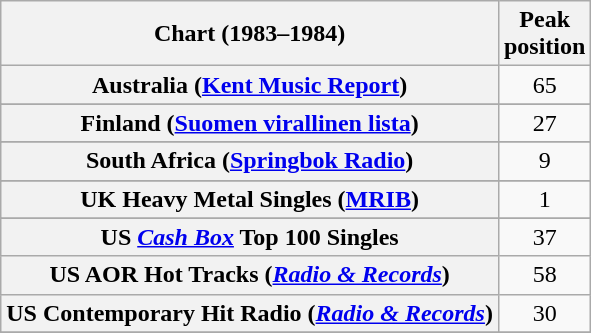<table class="wikitable sortable plainrowheaders" style="text-align:center">
<tr>
<th scope="col">Chart (1983–1984)</th>
<th scope="col">Peak<br>position</th>
</tr>
<tr>
<th scope="row">Australia (<a href='#'>Kent Music Report</a>)</th>
<td>65</td>
</tr>
<tr>
</tr>
<tr>
</tr>
<tr>
</tr>
<tr>
<th scope="row">Finland (<a href='#'>Suomen virallinen lista</a>)</th>
<td>27</td>
</tr>
<tr>
</tr>
<tr>
</tr>
<tr>
</tr>
<tr>
</tr>
<tr>
<th scope="row">South Africa (<a href='#'>Springbok Radio</a>)</th>
<td>9</td>
</tr>
<tr>
</tr>
<tr>
</tr>
<tr>
</tr>
<tr>
<th scope="row">UK Heavy Metal Singles (<a href='#'>MRIB</a>)</th>
<td>1</td>
</tr>
<tr>
</tr>
<tr>
</tr>
<tr>
<th scope="row">US <em><a href='#'>Cash Box</a></em> Top 100 Singles</th>
<td>37</td>
</tr>
<tr>
<th scope="row">US AOR Hot Tracks (<em><a href='#'>Radio & Records</a></em>)</th>
<td>58</td>
</tr>
<tr>
<th scope="row">US Contemporary Hit Radio (<em><a href='#'>Radio & Records</a></em>)</th>
<td>30</td>
</tr>
<tr>
</tr>
</table>
